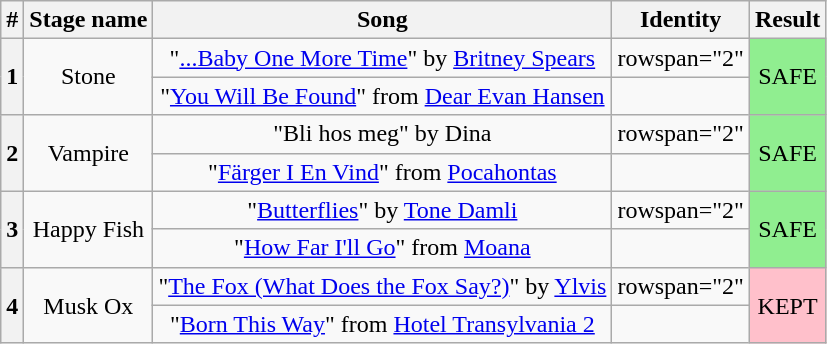<table class="wikitable plainrowheaders" style="text-align: center;">
<tr>
<th>#</th>
<th>Stage name</th>
<th>Song</th>
<th>Identity</th>
<th>Result</th>
</tr>
<tr>
<th rowspan="2">1</th>
<td rowspan="2">Stone</td>
<td>"<a href='#'>...Baby One More Time</a>" by <a href='#'>Britney Spears</a></td>
<td>rowspan="2" </td>
<td rowspan="2" bgcolor="lightgreen">SAFE</td>
</tr>
<tr>
<td>"<a href='#'>You Will Be Found</a>" from <a href='#'>Dear Evan Hansen</a></td>
</tr>
<tr>
<th rowspan="2">2</th>
<td rowspan="2">Vampire</td>
<td>"Bli hos meg" by Dina</td>
<td>rowspan="2" </td>
<td rowspan="2" bgcolor="lightgreen">SAFE</td>
</tr>
<tr>
<td>"<a href='#'>Färger I En Vind</a>" from <a href='#'>Pocahontas</a></td>
</tr>
<tr>
<th rowspan="2">3</th>
<td rowspan="2">Happy Fish</td>
<td>"<a href='#'>Butterflies</a>" by <a href='#'>Tone Damli</a></td>
<td>rowspan="2" </td>
<td rowspan="2" bgcolor="lightgreen">SAFE</td>
</tr>
<tr>
<td>"<a href='#'>How Far I'll Go</a>" from <a href='#'>Moana</a></td>
</tr>
<tr>
<th rowspan="2">4</th>
<td rowspan="2">Musk Ox</td>
<td>"<a href='#'>The Fox (What Does the Fox Say?)</a>" by <a href='#'>Ylvis</a></td>
<td>rowspan="2" </td>
<td rowspan="2" bgcolor=pink>KEPT</td>
</tr>
<tr>
<td>"<a href='#'>Born This Way</a>" from <a href='#'>Hotel Transylvania 2</a></td>
</tr>
</table>
